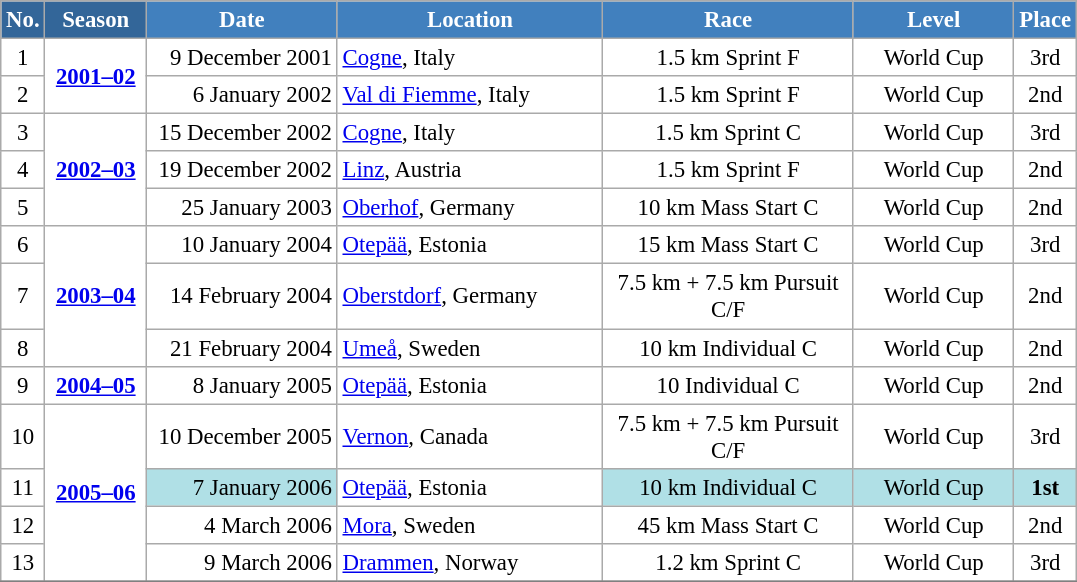<table class="wikitable sortable" style="font-size:95%; text-align:center; border:grey solid 1px; border-collapse:collapse; background:#ffffff;">
<tr style="background:#efefef;">
<th style="background-color:#369; color:white;">No.</th>
<th style="background-color:#369; color:white;">Season</th>
<th style="background-color:#4180be; color:white; width:120px;">Date</th>
<th style="background-color:#4180be; color:white; width:170px;">Location</th>
<th style="background-color:#4180be; color:white; width:160px;">Race</th>
<th style="background-color:#4180be; color:white; width:100px;">Level</th>
<th style="background-color:#4180be; color:white;">Place</th>
</tr>
<tr>
<td align=center>1</td>
<td rowspan=2 align=center><strong> <a href='#'>2001–02</a> </strong></td>
<td align=right>9 December 2001</td>
<td align=left> <a href='#'>Cogne</a>, Italy</td>
<td>1.5 km Sprint F</td>
<td>World Cup</td>
<td>3rd</td>
</tr>
<tr>
<td align=center>2</td>
<td align=right>6 January 2002</td>
<td align=left> <a href='#'>Val di Fiemme</a>, Italy</td>
<td>1.5 km Sprint F</td>
<td>World Cup</td>
<td>2nd</td>
</tr>
<tr>
<td align=center>3</td>
<td rowspan=3 align=center><strong> <a href='#'>2002–03</a> </strong></td>
<td align=right>15 December 2002</td>
<td align=left> <a href='#'>Cogne</a>, Italy</td>
<td>1.5 km Sprint C</td>
<td>World Cup</td>
<td>3rd</td>
</tr>
<tr>
<td align=center>4</td>
<td align=right>19 December 2002</td>
<td align=left> <a href='#'>Linz</a>, Austria</td>
<td>1.5 km Sprint F</td>
<td>World Cup</td>
<td>2nd</td>
</tr>
<tr>
<td align=center>5</td>
<td align=right>25 January 2003</td>
<td align=left> <a href='#'>Oberhof</a>, Germany</td>
<td>10 km Mass Start C</td>
<td>World Cup</td>
<td>2nd</td>
</tr>
<tr>
<td align=center>6</td>
<td rowspan=3 align=center><strong> <a href='#'>2003–04</a> </strong></td>
<td align=right>10 January 2004</td>
<td align=left> <a href='#'>Otepää</a>, Estonia</td>
<td>15 km Mass Start C</td>
<td>World Cup</td>
<td>3rd</td>
</tr>
<tr>
<td align=center>7</td>
<td align=right>14 February 2004</td>
<td align=left> <a href='#'>Oberstdorf</a>, Germany</td>
<td>7.5 km + 7.5 km Pursuit C/F</td>
<td>World Cup</td>
<td>2nd</td>
</tr>
<tr>
<td align=center>8</td>
<td align=right>21 February 2004</td>
<td align=left> <a href='#'>Umeå</a>, Sweden</td>
<td>10 km Individual C</td>
<td>World Cup</td>
<td>2nd</td>
</tr>
<tr>
<td align=center>9</td>
<td rowspan=1 align=center><strong> <a href='#'>2004–05</a> </strong></td>
<td align=right>8 January 2005</td>
<td align=left> <a href='#'>Otepää</a>, Estonia</td>
<td>10 Individual C</td>
<td>World Cup</td>
<td>2nd</td>
</tr>
<tr>
<td align=center>10</td>
<td rowspan=4 align=center><strong> <a href='#'>2005–06</a> </strong></td>
<td align=right>10 December 2005</td>
<td align=left> <a href='#'>Vernon</a>, Canada</td>
<td>7.5 km + 7.5 km Pursuit C/F</td>
<td>World Cup</td>
<td>3rd</td>
</tr>
<tr>
<td align=center>11</td>
<td bgcolor="#BOEOE6" align=right>7 January 2006</td>
<td align=left> <a href='#'>Otepää</a>, Estonia</td>
<td bgcolor="#BOEOE6">10 km Individual C</td>
<td bgcolor="#BOEOE6">World Cup</td>
<td bgcolor="#BOEOE6"><strong>1st</strong></td>
</tr>
<tr>
<td align=center>12</td>
<td align=right>4 March 2006</td>
<td align=left> <a href='#'>Mora</a>, Sweden</td>
<td>45 km Mass Start C</td>
<td>World Cup</td>
<td>2nd</td>
</tr>
<tr>
<td align=center>13</td>
<td align=right>9 March 2006</td>
<td align=left> <a href='#'>Drammen</a>, Norway</td>
<td>1.2 km Sprint C</td>
<td>World Cup</td>
<td>3rd</td>
</tr>
<tr>
</tr>
</table>
